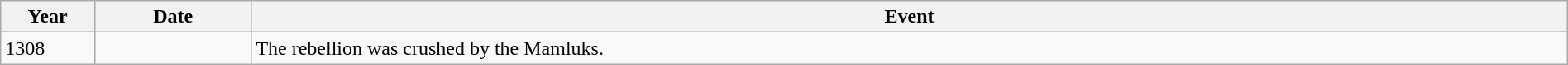<table class="wikitable" width="100%">
<tr>
<th style="width:6%">Year</th>
<th style="width:10%">Date</th>
<th>Event</th>
</tr>
<tr>
<td>1308</td>
<td></td>
<td>The rebellion was crushed by the Mamluks.</td>
</tr>
</table>
